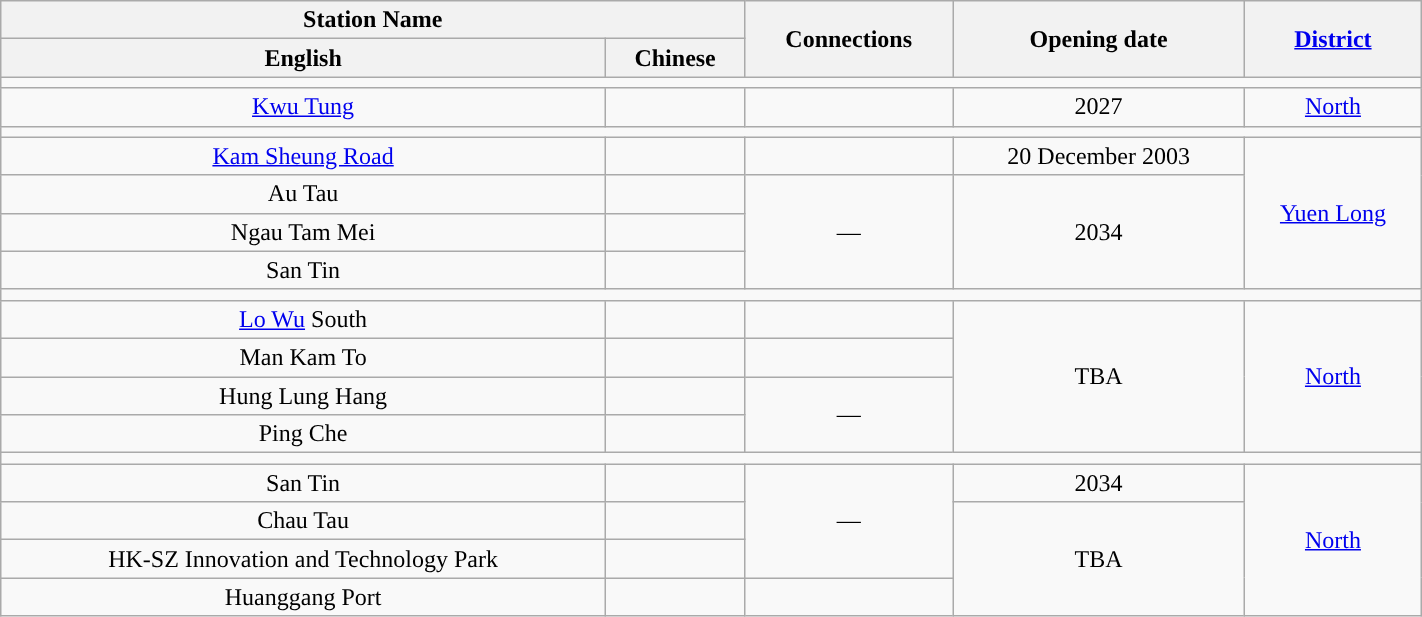<table class="wikitable" style="width: 75%; margin: 0.5em auto; text-align: center;">
<tr>
<th colspan="2">Station Name</th>
<th rowspan="2">Connections</th>
<th rowspan="2">Opening date</th>
<th rowspan="2"><a href='#'>District</a></th>
</tr>
<tr>
<th>English</th>
<th>Chinese</th>
</tr>
<tr>
<td colspan="5"></td>
</tr>
<tr>
<td><a href='#'>Kwu Tung</a></td>
<td></td>
<td></td>
<td>2027</td>
<td><a href='#'>North</a></td>
</tr>
<tr>
<td colspan="5"></td>
</tr>
<tr>
<td><a href='#'>Kam Sheung Road</a></td>
<td></td>
<td></td>
<td>20 December 2003</td>
<td rowspan="4"><a href='#'>Yuen Long</a></td>
</tr>
<tr>
<td>Au Tau</td>
<td></td>
<td rowspan="3"; text-align="center">—</td>
<td rowspan="3">2034</td>
</tr>
<tr>
<td>Ngau Tam Mei</td>
<td></td>
</tr>
<tr>
<td>San Tin</td>
<td></td>
</tr>
<tr>
<td colspan="5"></td>
</tr>
<tr>
<td><a href='#'>Lo Wu</a> South</td>
<td></td>
<td></td>
<td rowspan="4">TBA</td>
<td rowspan="4"><a href='#'>North</a></td>
</tr>
<tr>
<td>Man Kam To</td>
<td></td>
<td></td>
</tr>
<tr>
<td>Hung Lung Hang</td>
<td></td>
<td rowspan="2"; text-align="center">—</td>
</tr>
<tr>
<td>Ping Che</td>
<td></td>
</tr>
<tr>
<td colspan="5"></td>
</tr>
<tr>
<td>San Tin</td>
<td></td>
<td rowspan="3"; text-align="center">—</td>
<td>2034</td>
<td rowspan="4"><a href='#'>North</a></td>
</tr>
<tr>
<td>Chau Tau</td>
<td></td>
<td rowspan="3">TBA</td>
</tr>
<tr>
<td>HK-SZ Innovation and Technology Park</td>
<td></td>
</tr>
<tr>
<td>Huanggang Port</td>
<td></td>
<td></td>
</tr>
</table>
